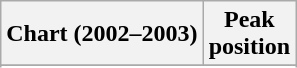<table class="wikitable sortable plainrowheaders">
<tr>
<th>Chart (2002–2003)</th>
<th>Peak<br>position</th>
</tr>
<tr>
</tr>
<tr>
</tr>
<tr>
</tr>
<tr>
</tr>
</table>
